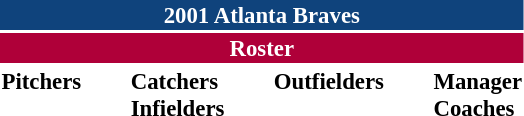<table class="toccolours" style="font-size: 95%;">
<tr>
<th colspan="10" style="background-color: #0f437c; color: white; text-align: center;">2001 Atlanta Braves</th>
</tr>
<tr>
<td colspan="10" style="background-color: #af0039; color: white; text-align: center;"><strong>Roster</strong></td>
</tr>
<tr>
<td valign="top"><strong>Pitchers</strong><br>





















</td>
<td width="25px"></td>
<td valign="top"><strong>Catchers</strong><br>



<strong>Infielders</strong>













</td>
<td width="25px"></td>
<td valign="top"><strong>Outfielders</strong><br>




</td>
<td width="25px"></td>
<td valign="top"><strong>Manager</strong><br>
<strong>Coaches</strong>





</td>
</tr>
</table>
